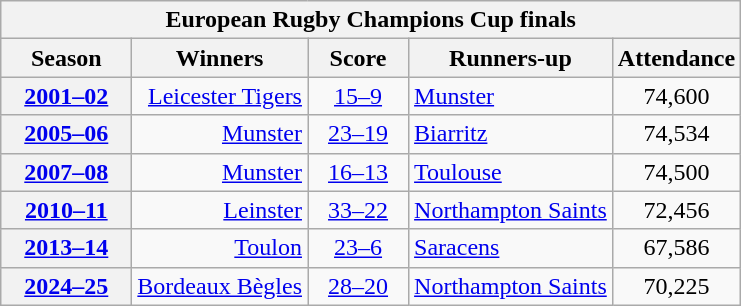<table class="wikitable" style="text-align:center">
<tr>
<th colspan="7">European Rugby Champions Cup finals</th>
</tr>
<tr>
<th width="80">Season</th>
<th scope="col">Winners</th>
<th width="60">Score</th>
<th scope="col">Runners-up</th>
<th scope="col">Attendance</th>
</tr>
<tr>
<th scope="row"><a href='#'>2001–02</a></th>
<td align=right><a href='#'>Leicester Tigers</a> </td>
<td><a href='#'>15–9</a></td>
<td align=left> <a href='#'>Munster</a></td>
<td>74,600</td>
</tr>
<tr>
<th scope="row"><a href='#'>2005–06</a></th>
<td align=right><a href='#'>Munster</a> </td>
<td><a href='#'>23–19</a></td>
<td align=left> <a href='#'>Biarritz</a></td>
<td>74,534</td>
</tr>
<tr>
<th scope="row"><a href='#'>2007–08</a></th>
<td align=right><a href='#'>Munster</a> </td>
<td><a href='#'>16–13</a></td>
<td align=left> <a href='#'>Toulouse</a></td>
<td>74,500</td>
</tr>
<tr>
<th scope="row"><a href='#'>2010–11</a></th>
<td align=right><a href='#'>Leinster</a> </td>
<td><a href='#'>33–22</a></td>
<td align=left> <a href='#'>Northampton Saints</a></td>
<td>72,456</td>
</tr>
<tr>
<th scope="row"><a href='#'>2013–14</a></th>
<td align=right><a href='#'>Toulon</a> </td>
<td><a href='#'>23–6</a></td>
<td align=left> <a href='#'>Saracens</a></td>
<td>67,586</td>
</tr>
<tr>
<th scope="row"><a href='#'>2024–25</a></th>
<td align=right><a href='#'>Bordeaux Bègles</a> </td>
<td><a href='#'>28–20</a></td>
<td align=left> <a href='#'>Northampton Saints</a></td>
<td>70,225</td>
</tr>
</table>
